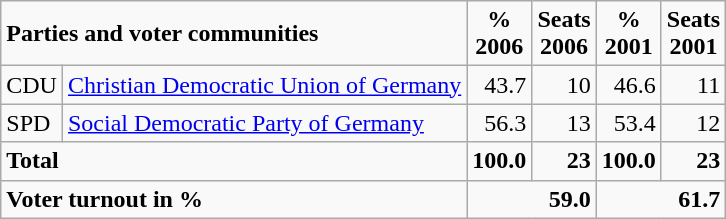<table class="wikitable">
<tr --  class="hintergrundfarbe5">
<td colspan="2"><strong>Parties and voter communities</strong></td>
<td align="center"><strong>%<br>2006</strong></td>
<td align="center"><strong>Seats<br>2006</strong></td>
<td align="center"><strong>%<br>2001</strong></td>
<td align="center"><strong>Seats<br>2001</strong></td>
</tr>
<tr --->
<td>CDU</td>
<td><a href='#'>Christian Democratic Union of Germany</a></td>
<td align="right">43.7</td>
<td align="right">10</td>
<td align="right">46.6</td>
<td align="right">11</td>
</tr>
<tr --->
<td>SPD</td>
<td><a href='#'>Social Democratic Party of Germany</a></td>
<td align="right">56.3</td>
<td align="right">13</td>
<td align="right">53.4</td>
<td align="right">12</td>
</tr>
<tr -- class="hintergrundfarbe5">
<td colspan="2"><strong>Total</strong></td>
<td align="right"><strong>100.0</strong></td>
<td align="right"><strong>23</strong></td>
<td align="right"><strong>100.0</strong></td>
<td align="right"><strong>23</strong></td>
</tr>
<tr -- class="hintergrundfarbe5">
<td colspan="2"><strong>Voter turnout in %</strong></td>
<td colspan="2" align="right"><strong>59.0</strong></td>
<td colspan="2" align="right"><strong>61.7</strong></td>
</tr>
</table>
